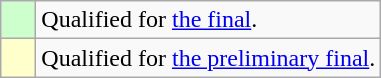<table class="wikitable">
<tr>
<td style="background: #cfc;">    </td>
<td>Qualified for <a href='#'>the final</a>.</td>
</tr>
<tr>
<td style="background: #ffc;">    </td>
<td>Qualified for <a href='#'>the preliminary final</a>.</td>
</tr>
</table>
